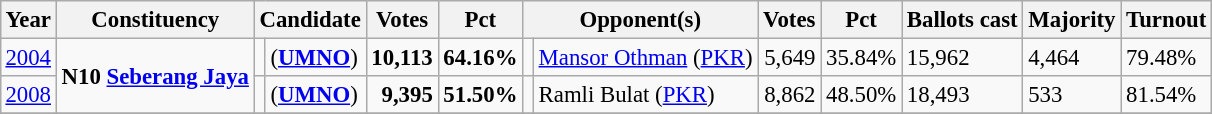<table class="wikitable" style="margin:0.5em ; font-size:95%">
<tr>
<th>Year</th>
<th>Constituency</th>
<th colspan=2>Candidate</th>
<th>Votes</th>
<th>Pct</th>
<th colspan=2>Opponent(s)</th>
<th>Votes</th>
<th>Pct</th>
<th>Ballots cast</th>
<th>Majority</th>
<th>Turnout</th>
</tr>
<tr>
<td><a href='#'>2004</a></td>
<td rowspan=2><strong>N10 <a href='#'>Seberang Jaya</a></strong></td>
<td></td>
<td> (<a href='#'><strong>UMNO</strong></a>)</td>
<td align=right><strong>10,113</strong></td>
<td><strong>64.16%</strong></td>
<td></td>
<td><a href='#'>Mansor Othman</a> (<a href='#'>PKR</a>)</td>
<td align=right>5,649</td>
<td>35.84%</td>
<td>15,962</td>
<td>4,464</td>
<td>79.48%</td>
</tr>
<tr>
<td><a href='#'>2008</a></td>
<td></td>
<td> (<a href='#'><strong>UMNO</strong></a>)</td>
<td align=right><strong>9,395</strong></td>
<td><strong>51.50%</strong></td>
<td></td>
<td>Ramli Bulat (<a href='#'>PKR</a>)</td>
<td align=right>8,862</td>
<td>48.50%</td>
<td>18,493</td>
<td>533</td>
<td>81.54%</td>
</tr>
<tr>
</tr>
</table>
